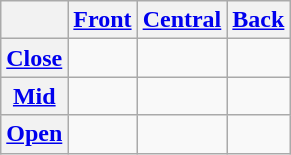<table class="wikitable" style="text-align:center">
<tr>
<th></th>
<th><a href='#'>Front</a></th>
<th><a href='#'>Central</a></th>
<th><a href='#'>Back</a></th>
</tr>
<tr>
<th><a href='#'>Close</a></th>
<td> </td>
<td></td>
<td> </td>
</tr>
<tr>
<th><a href='#'>Mid</a></th>
<td> </td>
<td></td>
<td> </td>
</tr>
<tr>
<th><a href='#'>Open</a></th>
<td></td>
<td> </td>
<td></td>
</tr>
</table>
